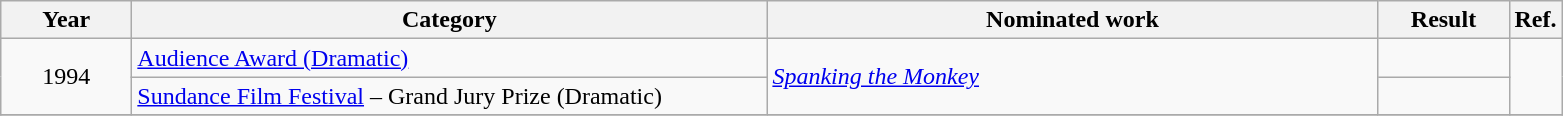<table class=wikitable>
<tr>
<th scope="col" style="width:5em;">Year</th>
<th scope="col" style="width:26em;">Category</th>
<th scope="col" style="width:25em;">Nominated work</th>
<th scope="col" style="width:5em;">Result</th>
<th>Ref.</th>
</tr>
<tr>
<td style="text-align:center;", rowspan=2>1994</td>
<td><a href='#'>Audience Award (Dramatic)</a></td>
<td rowspan=2><em><a href='#'>Spanking the Monkey</a></em></td>
<td></td>
<td rowspan=2></td>
</tr>
<tr>
<td><a href='#'>Sundance Film Festival</a> – Grand Jury Prize (Dramatic)</td>
<td></td>
</tr>
<tr>
</tr>
</table>
